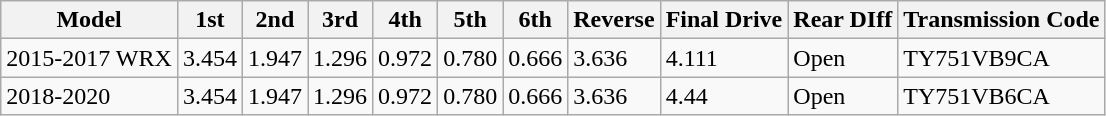<table class="wikitable">
<tr>
<th>Model</th>
<th>1st</th>
<th>2nd</th>
<th>3rd</th>
<th>4th</th>
<th>5th</th>
<th>6th</th>
<th>Reverse</th>
<th>Final Drive</th>
<th>Rear DIff</th>
<th>Transmission Code</th>
</tr>
<tr>
<td>2015-2017 WRX</td>
<td>3.454</td>
<td>1.947</td>
<td>1.296</td>
<td>0.972</td>
<td>0.780</td>
<td>0.666</td>
<td>3.636</td>
<td>4.111</td>
<td>Open</td>
<td>TY751VB9CA</td>
</tr>
<tr>
<td>2018-2020</td>
<td>3.454</td>
<td>1.947</td>
<td>1.296</td>
<td>0.972</td>
<td>0.780</td>
<td>0.666</td>
<td>3.636</td>
<td>4.44</td>
<td>Open</td>
<td>TY751VB6CA</td>
</tr>
</table>
